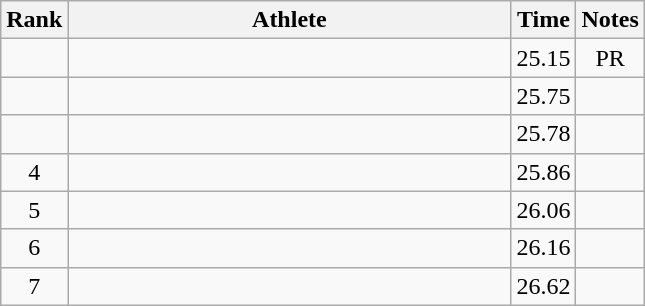<table class="wikitable" style="text-align:center">
<tr>
<th>Rank</th>
<th Style="width:18em">Athlete</th>
<th>Time</th>
<th>Notes</th>
</tr>
<tr>
<td></td>
<td style="text-align:left"></td>
<td>25.15</td>
<td>PR</td>
</tr>
<tr>
<td></td>
<td style="text-align:left"></td>
<td>25.75</td>
<td></td>
</tr>
<tr>
<td></td>
<td style="text-align:left"></td>
<td>25.78</td>
<td></td>
</tr>
<tr>
<td>4</td>
<td style="text-align:left"></td>
<td>25.86</td>
<td></td>
</tr>
<tr>
<td>5</td>
<td style="text-align:left"></td>
<td>26.06</td>
<td></td>
</tr>
<tr>
<td>6</td>
<td style="text-align:left"></td>
<td>26.16</td>
<td></td>
</tr>
<tr>
<td>7</td>
<td style="text-align:left"></td>
<td>26.62</td>
<td></td>
</tr>
</table>
